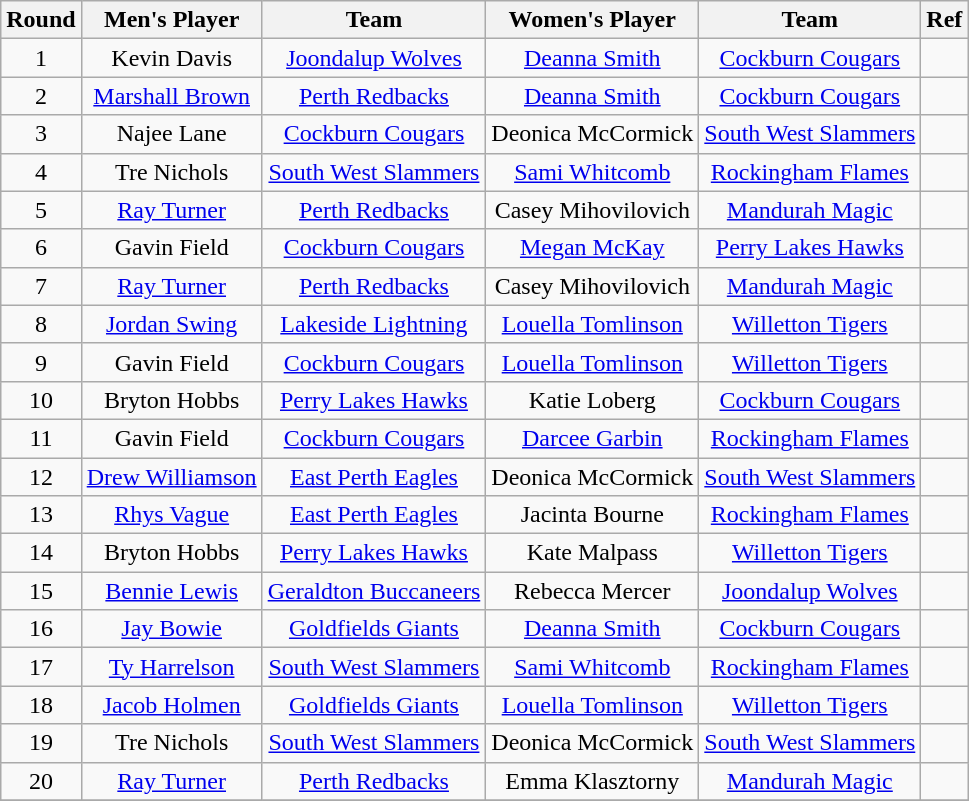<table class="wikitable" style="text-align:center">
<tr>
<th>Round</th>
<th>Men's Player</th>
<th>Team</th>
<th>Women's Player</th>
<th>Team</th>
<th>Ref</th>
</tr>
<tr>
<td>1</td>
<td>Kevin Davis</td>
<td><a href='#'>Joondalup Wolves</a></td>
<td><a href='#'>Deanna Smith</a></td>
<td><a href='#'>Cockburn Cougars</a></td>
<td></td>
</tr>
<tr>
<td>2</td>
<td><a href='#'>Marshall Brown</a></td>
<td><a href='#'>Perth Redbacks</a></td>
<td><a href='#'>Deanna Smith</a></td>
<td><a href='#'>Cockburn Cougars</a></td>
<td></td>
</tr>
<tr>
<td>3</td>
<td>Najee Lane</td>
<td><a href='#'>Cockburn Cougars</a></td>
<td>Deonica McCormick</td>
<td><a href='#'>South West Slammers</a></td>
<td></td>
</tr>
<tr>
<td>4</td>
<td>Tre Nichols</td>
<td><a href='#'>South West Slammers</a></td>
<td><a href='#'>Sami Whitcomb</a></td>
<td><a href='#'>Rockingham Flames</a></td>
<td></td>
</tr>
<tr>
<td>5</td>
<td><a href='#'>Ray Turner</a></td>
<td><a href='#'>Perth Redbacks</a></td>
<td>Casey Mihovilovich</td>
<td><a href='#'>Mandurah Magic</a></td>
<td></td>
</tr>
<tr>
<td>6</td>
<td>Gavin Field</td>
<td><a href='#'>Cockburn Cougars</a></td>
<td><a href='#'>Megan McKay</a></td>
<td><a href='#'>Perry Lakes Hawks</a></td>
<td></td>
</tr>
<tr>
<td>7</td>
<td><a href='#'>Ray Turner</a></td>
<td><a href='#'>Perth Redbacks</a></td>
<td>Casey Mihovilovich</td>
<td><a href='#'>Mandurah Magic</a></td>
<td></td>
</tr>
<tr>
<td>8</td>
<td><a href='#'>Jordan Swing</a></td>
<td><a href='#'>Lakeside Lightning</a></td>
<td><a href='#'>Louella Tomlinson</a></td>
<td><a href='#'>Willetton Tigers</a></td>
<td></td>
</tr>
<tr>
<td>9</td>
<td>Gavin Field</td>
<td><a href='#'>Cockburn Cougars</a></td>
<td><a href='#'>Louella Tomlinson</a></td>
<td><a href='#'>Willetton Tigers</a></td>
<td></td>
</tr>
<tr>
<td>10</td>
<td>Bryton Hobbs</td>
<td><a href='#'>Perry Lakes Hawks</a></td>
<td>Katie Loberg</td>
<td><a href='#'>Cockburn Cougars</a></td>
<td></td>
</tr>
<tr>
<td>11</td>
<td>Gavin Field</td>
<td><a href='#'>Cockburn Cougars</a></td>
<td><a href='#'>Darcee Garbin</a></td>
<td><a href='#'>Rockingham Flames</a></td>
<td></td>
</tr>
<tr>
<td>12</td>
<td><a href='#'>Drew Williamson</a></td>
<td><a href='#'>East Perth Eagles</a></td>
<td>Deonica McCormick</td>
<td><a href='#'>South West Slammers</a></td>
<td></td>
</tr>
<tr>
<td>13</td>
<td><a href='#'>Rhys Vague</a></td>
<td><a href='#'>East Perth Eagles</a></td>
<td>Jacinta Bourne</td>
<td><a href='#'>Rockingham Flames</a></td>
<td></td>
</tr>
<tr>
<td>14</td>
<td>Bryton Hobbs</td>
<td><a href='#'>Perry Lakes Hawks</a></td>
<td>Kate Malpass</td>
<td><a href='#'>Willetton Tigers</a></td>
<td></td>
</tr>
<tr>
<td>15</td>
<td><a href='#'>Bennie Lewis</a></td>
<td><a href='#'>Geraldton Buccaneers</a></td>
<td>Rebecca Mercer</td>
<td><a href='#'>Joondalup Wolves</a></td>
<td></td>
</tr>
<tr>
<td>16</td>
<td><a href='#'>Jay Bowie</a></td>
<td><a href='#'>Goldfields Giants</a></td>
<td><a href='#'>Deanna Smith</a></td>
<td><a href='#'>Cockburn Cougars</a></td>
<td></td>
</tr>
<tr>
<td>17</td>
<td><a href='#'>Ty Harrelson</a></td>
<td><a href='#'>South West Slammers</a></td>
<td><a href='#'>Sami Whitcomb</a></td>
<td><a href='#'>Rockingham Flames</a></td>
<td></td>
</tr>
<tr>
<td>18</td>
<td><a href='#'>Jacob Holmen</a></td>
<td><a href='#'>Goldfields Giants</a></td>
<td><a href='#'>Louella Tomlinson</a></td>
<td><a href='#'>Willetton Tigers</a></td>
<td></td>
</tr>
<tr>
<td>19</td>
<td>Tre Nichols</td>
<td><a href='#'>South West Slammers</a></td>
<td>Deonica McCormick</td>
<td><a href='#'>South West Slammers</a></td>
<td></td>
</tr>
<tr>
<td>20</td>
<td><a href='#'>Ray Turner</a></td>
<td><a href='#'>Perth Redbacks</a></td>
<td>Emma Klasztorny</td>
<td><a href='#'>Mandurah Magic</a></td>
<td></td>
</tr>
<tr>
</tr>
</table>
